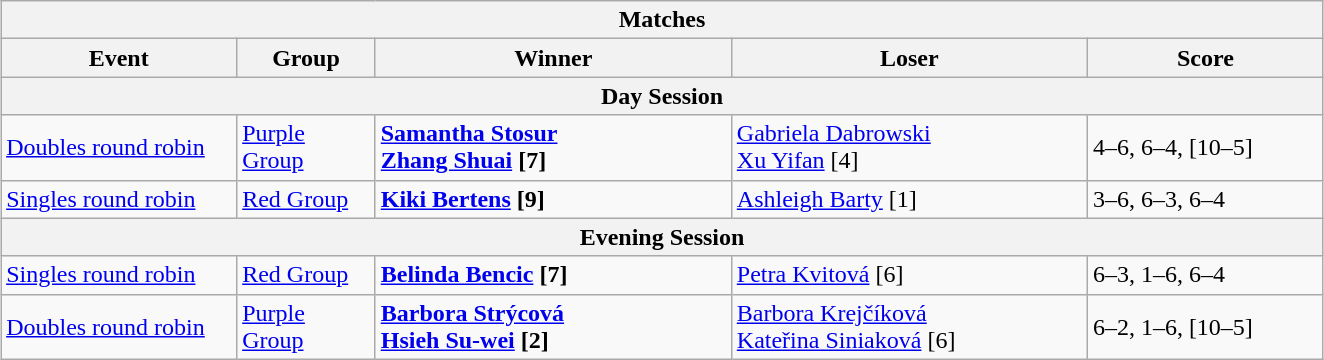<table class="wikitable collapsible uncollapsed" style="margin:1em auto;">
<tr>
<th colspan=5>Matches</th>
</tr>
<tr>
<th style="width:150px;">Event</th>
<th style="width:85px;">Group</th>
<th style="width:230px;">Winner</th>
<th style="width:230px;">Loser</th>
<th style="width:150px;">Score</th>
</tr>
<tr>
<th colspan=5>Day Session</th>
</tr>
<tr align=left>
<td><a href='#'>Doubles round robin</a></td>
<td><a href='#'>Purple Group</a></td>
<td><strong> <a href='#'>Samantha Stosur</a> <br>  <a href='#'>Zhang Shuai</a> [7]</strong></td>
<td> <a href='#'>Gabriela Dabrowski</a> <br>  <a href='#'>Xu Yifan</a> [4]</td>
<td>4–6, 6–4, [10–5]</td>
</tr>
<tr align=left>
<td><a href='#'>Singles round robin</a></td>
<td><a href='#'>Red Group</a></td>
<td><strong> <a href='#'>Kiki Bertens</a> [9]</strong></td>
<td> <a href='#'>Ashleigh Barty</a> [1]</td>
<td>3–6, 6–3, 6–4</td>
</tr>
<tr>
<th colspan=5>Evening Session</th>
</tr>
<tr align=left>
<td><a href='#'>Singles round robin</a></td>
<td><a href='#'>Red Group</a></td>
<td><strong> <a href='#'>Belinda Bencic</a> [7]</strong></td>
<td> <a href='#'>Petra Kvitová</a> [6]</td>
<td>6–3, 1–6, 6–4</td>
</tr>
<tr align=left>
<td><a href='#'>Doubles round robin</a></td>
<td><a href='#'>Purple Group</a></td>
<td><strong> <a href='#'>Barbora Strýcová</a> <br>  <a href='#'>Hsieh Su-wei</a> [2]</strong></td>
<td> <a href='#'>Barbora Krejčíková</a> <br>  <a href='#'>Kateřina Siniaková</a> [6]</td>
<td>6–2, 1–6, [10–5]</td>
</tr>
</table>
